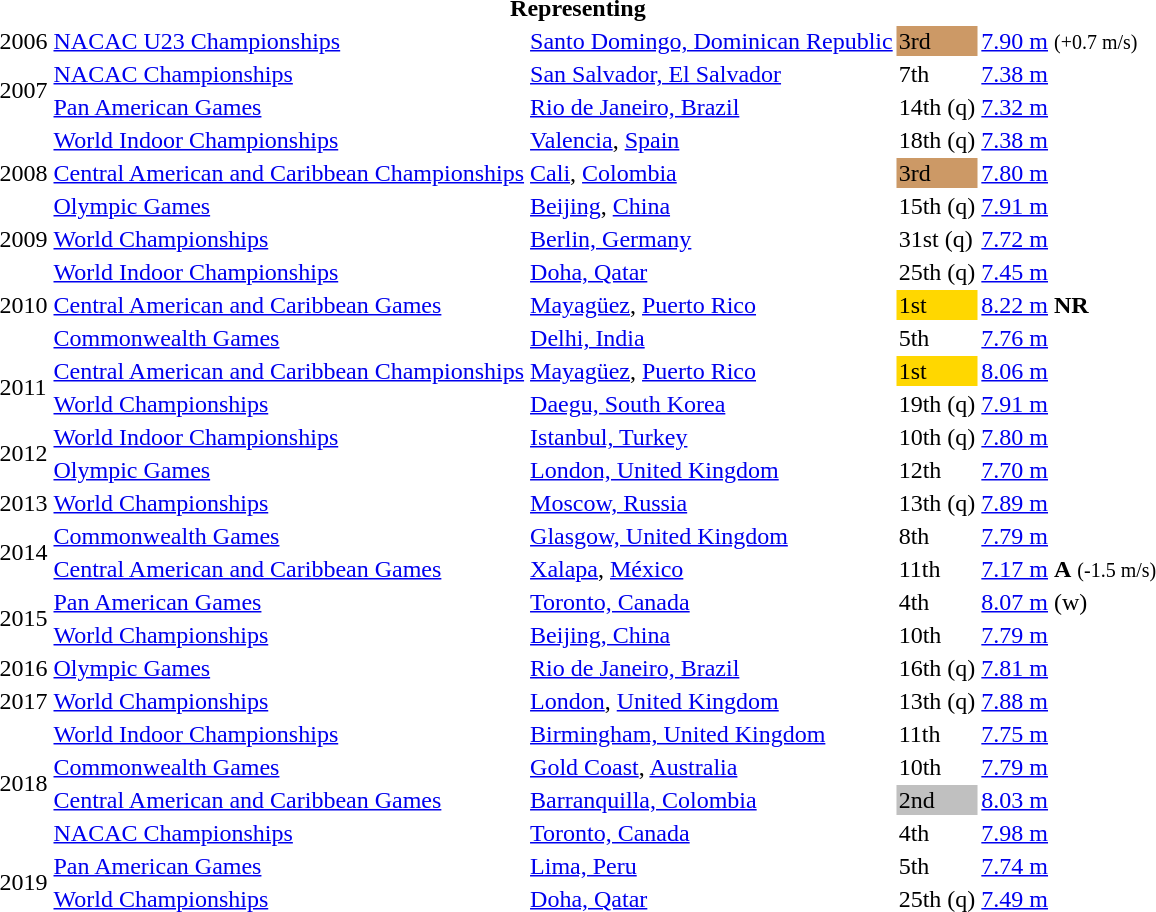<table>
<tr>
<th colspan="5">Representing </th>
</tr>
<tr>
<td>2006</td>
<td><a href='#'>NACAC U23 Championships</a></td>
<td><a href='#'>Santo Domingo, Dominican Republic</a></td>
<td bgcolor="cc9966">3rd</td>
<td><a href='#'>7.90 m</a> <small>(+0.7 m/s)</small></td>
</tr>
<tr>
<td rowspan=2>2007</td>
<td><a href='#'>NACAC Championships</a></td>
<td><a href='#'>San Salvador, El Salvador</a></td>
<td>7th</td>
<td><a href='#'>7.38 m</a></td>
</tr>
<tr>
<td><a href='#'>Pan American Games</a></td>
<td><a href='#'>Rio de Janeiro, Brazil</a></td>
<td>14th (q)</td>
<td><a href='#'>7.32 m</a></td>
</tr>
<tr>
<td rowspan=3>2008</td>
<td><a href='#'>World Indoor Championships</a></td>
<td><a href='#'>Valencia</a>, <a href='#'>Spain</a></td>
<td>18th (q)</td>
<td><a href='#'>7.38 m</a></td>
</tr>
<tr>
<td><a href='#'>Central American and Caribbean Championships</a></td>
<td><a href='#'>Cali</a>, <a href='#'>Colombia</a></td>
<td bgcolor="cc9966">3rd</td>
<td><a href='#'>7.80 m</a></td>
</tr>
<tr>
<td><a href='#'>Olympic Games</a></td>
<td><a href='#'>Beijing</a>, <a href='#'>China</a></td>
<td>15th (q)</td>
<td><a href='#'>7.91 m</a></td>
</tr>
<tr>
<td>2009</td>
<td><a href='#'>World Championships</a></td>
<td><a href='#'>Berlin, Germany</a></td>
<td>31st (q)</td>
<td><a href='#'>7.72 m</a></td>
</tr>
<tr>
<td rowspan=3>2010</td>
<td><a href='#'>World Indoor Championships</a></td>
<td><a href='#'>Doha, Qatar</a></td>
<td>25th (q)</td>
<td><a href='#'>7.45 m</a></td>
</tr>
<tr>
<td><a href='#'>Central American and Caribbean Games</a></td>
<td><a href='#'>Mayagüez</a>, <a href='#'>Puerto Rico</a></td>
<td bgcolor="gold">1st</td>
<td><a href='#'>8.22 m</a> <strong>NR</strong></td>
</tr>
<tr>
<td><a href='#'>Commonwealth Games</a></td>
<td><a href='#'>Delhi, India</a></td>
<td>5th</td>
<td><a href='#'>7.76 m</a></td>
</tr>
<tr>
<td rowspan=2>2011</td>
<td><a href='#'>Central American and Caribbean Championships</a></td>
<td><a href='#'>Mayagüez</a>, <a href='#'>Puerto Rico</a></td>
<td bgcolor="gold">1st</td>
<td><a href='#'>8.06 m</a></td>
</tr>
<tr>
<td><a href='#'>World Championships</a></td>
<td><a href='#'>Daegu, South Korea</a></td>
<td>19th (q)</td>
<td><a href='#'>7.91 m</a></td>
</tr>
<tr>
<td rowspan=2>2012</td>
<td><a href='#'>World Indoor Championships</a></td>
<td><a href='#'>Istanbul, Turkey</a></td>
<td>10th (q)</td>
<td><a href='#'>7.80 m</a></td>
</tr>
<tr>
<td><a href='#'>Olympic Games</a></td>
<td><a href='#'>London, United Kingdom</a></td>
<td>12th</td>
<td><a href='#'>7.70 m</a></td>
</tr>
<tr>
<td>2013</td>
<td><a href='#'>World Championships</a></td>
<td><a href='#'>Moscow, Russia</a></td>
<td>13th (q)</td>
<td><a href='#'>7.89 m</a></td>
</tr>
<tr>
<td rowspan=2>2014</td>
<td><a href='#'>Commonwealth Games</a></td>
<td><a href='#'>Glasgow, United Kingdom</a></td>
<td>8th</td>
<td><a href='#'>7.79 m</a></td>
</tr>
<tr>
<td><a href='#'>Central American and Caribbean Games</a></td>
<td><a href='#'>Xalapa</a>, <a href='#'>México</a></td>
<td>11th</td>
<td><a href='#'>7.17 m</a> <strong>A</strong> <small>(-1.5 m/s)</small></td>
</tr>
<tr>
<td rowspan=2>2015</td>
<td><a href='#'>Pan American Games</a></td>
<td><a href='#'>Toronto, Canada</a></td>
<td>4th</td>
<td><a href='#'>8.07 m</a> (w)</td>
</tr>
<tr>
<td><a href='#'>World Championships</a></td>
<td><a href='#'>Beijing, China</a></td>
<td>10th</td>
<td><a href='#'>7.79 m</a></td>
</tr>
<tr>
<td>2016</td>
<td><a href='#'>Olympic Games</a></td>
<td><a href='#'>Rio de Janeiro, Brazil</a></td>
<td>16th (q)</td>
<td><a href='#'>7.81 m</a></td>
</tr>
<tr>
<td>2017</td>
<td><a href='#'>World Championships</a></td>
<td><a href='#'>London</a>, <a href='#'>United Kingdom</a></td>
<td>13th (q)</td>
<td><a href='#'>7.88 m</a></td>
</tr>
<tr>
<td rowspan=4>2018</td>
<td><a href='#'>World Indoor Championships</a></td>
<td><a href='#'>Birmingham, United Kingdom</a></td>
<td>11th</td>
<td><a href='#'>7.75 m</a></td>
</tr>
<tr>
<td><a href='#'>Commonwealth Games</a></td>
<td><a href='#'>Gold Coast</a>, <a href='#'>Australia</a></td>
<td>10th</td>
<td><a href='#'>7.79 m</a></td>
</tr>
<tr>
<td><a href='#'>Central American and Caribbean Games</a></td>
<td><a href='#'>Barranquilla, Colombia</a></td>
<td bgcolor=silver>2nd</td>
<td><a href='#'>8.03 m</a></td>
</tr>
<tr>
<td><a href='#'>NACAC Championships</a></td>
<td><a href='#'>Toronto, Canada</a></td>
<td>4th</td>
<td><a href='#'>7.98 m</a></td>
</tr>
<tr>
<td rowspan=2>2019</td>
<td><a href='#'>Pan American Games</a></td>
<td><a href='#'>Lima, Peru</a></td>
<td>5th</td>
<td><a href='#'>7.74 m</a></td>
</tr>
<tr>
<td><a href='#'>World Championships</a></td>
<td><a href='#'>Doha, Qatar</a></td>
<td>25th (q)</td>
<td><a href='#'>7.49 m</a></td>
</tr>
</table>
